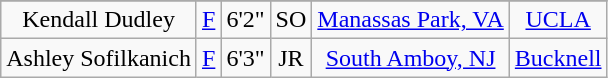<table class="wikitable sortable" style="text-align: center">
<tr align=center>
</tr>
<tr>
<td>Kendall Dudley</td>
<td><a href='#'>F</a></td>
<td>6'2"</td>
<td>SO</td>
<td><a href='#'>Manassas Park, VA</a></td>
<td><a href='#'>UCLA</a></td>
</tr>
<tr>
<td>Ashley Sofilkanich</td>
<td><a href='#'>F</a></td>
<td>6'3"</td>
<td>JR</td>
<td><a href='#'>South Amboy, NJ</a></td>
<td><a href='#'>Bucknell</a></td>
</tr>
</table>
